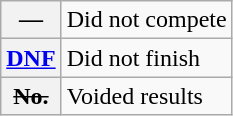<table class="wikitable">
<tr>
<th scope="row">—</th>
<td>Did not compete</td>
</tr>
<tr>
<th scope="row"><a href='#'>DNF</a></th>
<td>Did not finish</td>
</tr>
<tr>
<th scope="row"><del>No.</del></th>
<td>Voided results</td>
</tr>
</table>
